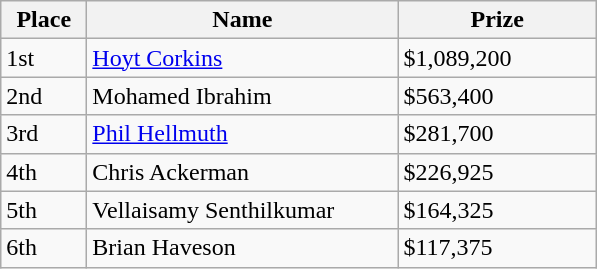<table class="wikitable">
<tr>
<th width="50">Place</th>
<th width="200">Name</th>
<th width="125">Prize</th>
</tr>
<tr>
<td>1st</td>
<td><a href='#'>Hoyt Corkins</a></td>
<td>$1,089,200</td>
</tr>
<tr>
<td>2nd</td>
<td>Mohamed Ibrahim</td>
<td>$563,400</td>
</tr>
<tr>
<td>3rd</td>
<td><a href='#'>Phil Hellmuth</a></td>
<td>$281,700</td>
</tr>
<tr>
<td>4th</td>
<td>Chris Ackerman</td>
<td>$226,925</td>
</tr>
<tr>
<td>5th</td>
<td>Vellaisamy Senthilkumar</td>
<td>$164,325</td>
</tr>
<tr>
<td>6th</td>
<td>Brian Haveson</td>
<td>$117,375</td>
</tr>
</table>
